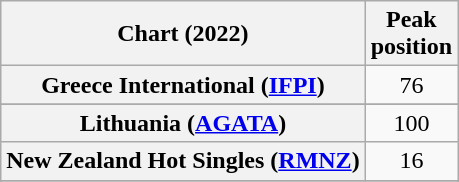<table class="wikitable sortable plainrowheaders" style="text-align:center">
<tr>
<th scope="col">Chart (2022)</th>
<th scope="col">Peak<br>position</th>
</tr>
<tr>
<th scope="row">Greece International (<a href='#'>IFPI</a>)</th>
<td>76</td>
</tr>
<tr>
</tr>
<tr>
<th scope="row">Lithuania (<a href='#'>AGATA</a>)</th>
<td>100</td>
</tr>
<tr>
<th scope="row">New Zealand Hot Singles (<a href='#'>RMNZ</a>)</th>
<td>16</td>
</tr>
<tr>
</tr>
<tr>
</tr>
<tr>
</tr>
<tr>
</tr>
</table>
